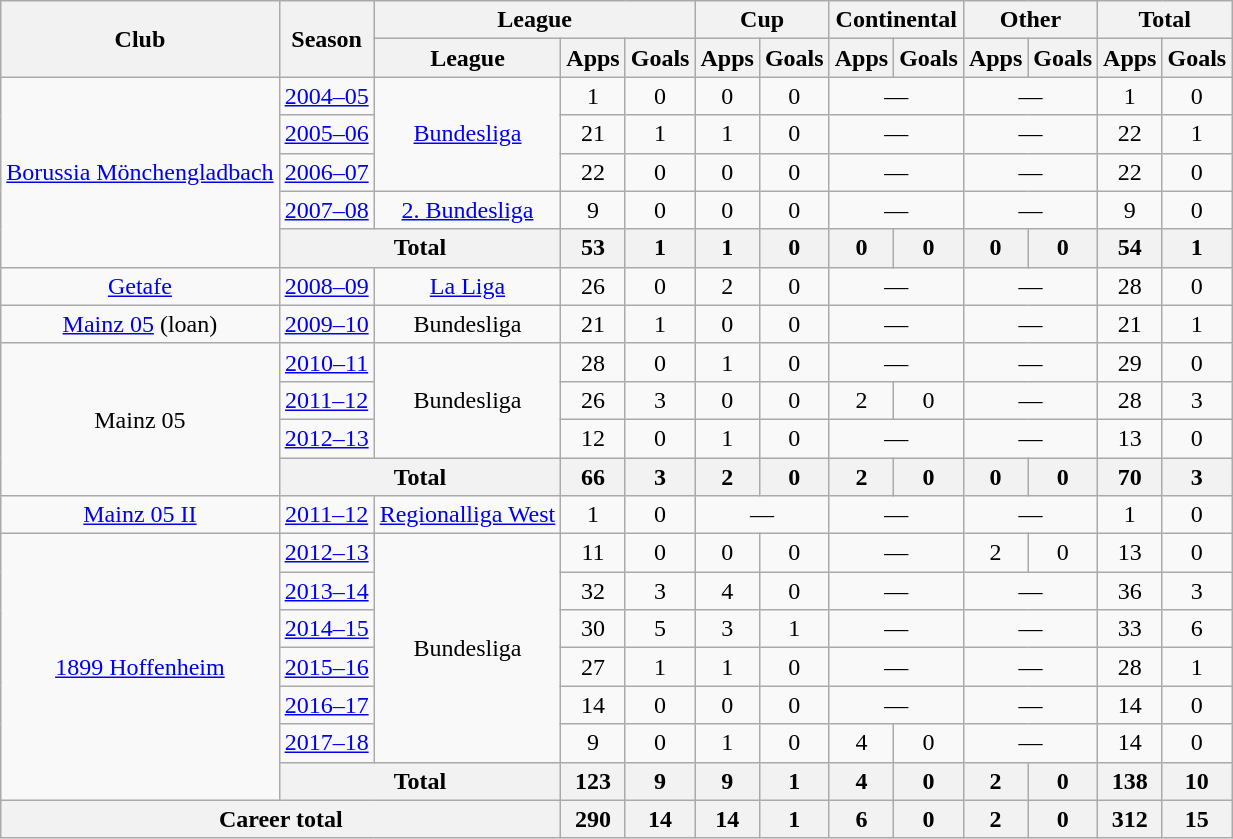<table class="wikitable" style="text-align:center">
<tr>
<th rowspan="2">Club</th>
<th rowspan="2">Season</th>
<th colspan="3">League</th>
<th colspan="2">Cup</th>
<th colspan="2">Continental</th>
<th colspan="2">Other</th>
<th colspan="2">Total</th>
</tr>
<tr>
<th>League</th>
<th>Apps</th>
<th>Goals</th>
<th>Apps</th>
<th>Goals</th>
<th>Apps</th>
<th>Goals</th>
<th>Apps</th>
<th>Goals</th>
<th>Apps</th>
<th>Goals</th>
</tr>
<tr>
<td rowspan="5"><a href='#'>Borussia Mönchengladbach</a></td>
<td><a href='#'>2004–05</a></td>
<td rowspan="3"><a href='#'>Bundesliga</a></td>
<td>1</td>
<td>0</td>
<td>0</td>
<td>0</td>
<td colspan="2">—</td>
<td colspan="2">—</td>
<td>1</td>
<td>0</td>
</tr>
<tr>
<td><a href='#'>2005–06</a></td>
<td>21</td>
<td>1</td>
<td>1</td>
<td>0</td>
<td colspan="2">—</td>
<td colspan="2">—</td>
<td>22</td>
<td>1</td>
</tr>
<tr>
<td><a href='#'>2006–07</a></td>
<td>22</td>
<td>0</td>
<td>0</td>
<td>0</td>
<td colspan="2">—</td>
<td colspan="2">—</td>
<td>22</td>
<td>0</td>
</tr>
<tr>
<td><a href='#'>2007–08</a></td>
<td><a href='#'>2. Bundesliga</a></td>
<td>9</td>
<td>0</td>
<td>0</td>
<td>0</td>
<td colspan="2">—</td>
<td colspan="2">—</td>
<td>9</td>
<td>0</td>
</tr>
<tr>
<th colspan="2">Total</th>
<th>53</th>
<th>1</th>
<th>1</th>
<th>0</th>
<th>0</th>
<th>0</th>
<th>0</th>
<th>0</th>
<th>54</th>
<th>1</th>
</tr>
<tr>
<td><a href='#'>Getafe</a></td>
<td><a href='#'>2008–09</a></td>
<td><a href='#'>La Liga</a></td>
<td>26</td>
<td>0</td>
<td>2</td>
<td>0</td>
<td colspan="2">—</td>
<td colspan="2">—</td>
<td>28</td>
<td>0</td>
</tr>
<tr>
<td><a href='#'>Mainz 05</a> (loan)</td>
<td><a href='#'>2009–10</a></td>
<td>Bundesliga</td>
<td>21</td>
<td>1</td>
<td>0</td>
<td>0</td>
<td colspan="2">—</td>
<td colspan="2">—</td>
<td>21</td>
<td>1</td>
</tr>
<tr>
<td rowspan="4">Mainz 05</td>
<td><a href='#'>2010–11</a></td>
<td rowspan="3">Bundesliga</td>
<td>28</td>
<td>0</td>
<td>1</td>
<td>0</td>
<td colspan="2">—</td>
<td colspan="2">—</td>
<td>29</td>
<td>0</td>
</tr>
<tr>
<td><a href='#'>2011–12</a></td>
<td>26</td>
<td>3</td>
<td>0</td>
<td>0</td>
<td>2</td>
<td>0</td>
<td colspan="2">—</td>
<td>28</td>
<td>3</td>
</tr>
<tr>
<td><a href='#'>2012–13</a></td>
<td>12</td>
<td>0</td>
<td>1</td>
<td>0</td>
<td colspan="2">—</td>
<td colspan="2">—</td>
<td>13</td>
<td>0</td>
</tr>
<tr>
<th colspan="2">Total</th>
<th>66</th>
<th>3</th>
<th>2</th>
<th>0</th>
<th>2</th>
<th>0</th>
<th>0</th>
<th>0</th>
<th>70</th>
<th>3</th>
</tr>
<tr>
<td><a href='#'>Mainz 05 II</a></td>
<td><a href='#'>2011–12</a></td>
<td><a href='#'>Regionalliga West</a></td>
<td>1</td>
<td>0</td>
<td colspan="2">—</td>
<td colspan="2">—</td>
<td colspan="2">—</td>
<td>1</td>
<td>0</td>
</tr>
<tr>
<td rowspan="7"><a href='#'>1899 Hoffenheim</a></td>
<td><a href='#'>2012–13</a></td>
<td rowspan="6">Bundesliga</td>
<td>11</td>
<td>0</td>
<td>0</td>
<td>0</td>
<td colspan="2">—</td>
<td>2</td>
<td>0</td>
<td>13</td>
<td>0</td>
</tr>
<tr>
<td><a href='#'>2013–14</a></td>
<td>32</td>
<td>3</td>
<td>4</td>
<td>0</td>
<td colspan="2">—</td>
<td colspan="2">—</td>
<td>36</td>
<td>3</td>
</tr>
<tr>
<td><a href='#'>2014–15</a></td>
<td>30</td>
<td>5</td>
<td>3</td>
<td>1</td>
<td colspan="2">—</td>
<td colspan="2">—</td>
<td>33</td>
<td>6</td>
</tr>
<tr>
<td><a href='#'>2015–16</a></td>
<td>27</td>
<td>1</td>
<td>1</td>
<td>0</td>
<td colspan="2">—</td>
<td colspan="2">—</td>
<td>28</td>
<td>1</td>
</tr>
<tr>
<td><a href='#'>2016–17</a></td>
<td>14</td>
<td>0</td>
<td>0</td>
<td>0</td>
<td colspan="2">—</td>
<td colspan="2">—</td>
<td>14</td>
<td>0</td>
</tr>
<tr>
<td><a href='#'>2017–18</a></td>
<td>9</td>
<td>0</td>
<td>1</td>
<td>0</td>
<td>4</td>
<td>0</td>
<td colspan="2">—</td>
<td>14</td>
<td>0</td>
</tr>
<tr>
<th colspan="2">Total</th>
<th>123</th>
<th>9</th>
<th>9</th>
<th>1</th>
<th>4</th>
<th>0</th>
<th>2</th>
<th>0</th>
<th>138</th>
<th>10</th>
</tr>
<tr>
<th colspan="3">Career total</th>
<th>290</th>
<th>14</th>
<th>14</th>
<th>1</th>
<th>6</th>
<th>0</th>
<th>2</th>
<th>0</th>
<th>312</th>
<th>15</th>
</tr>
</table>
